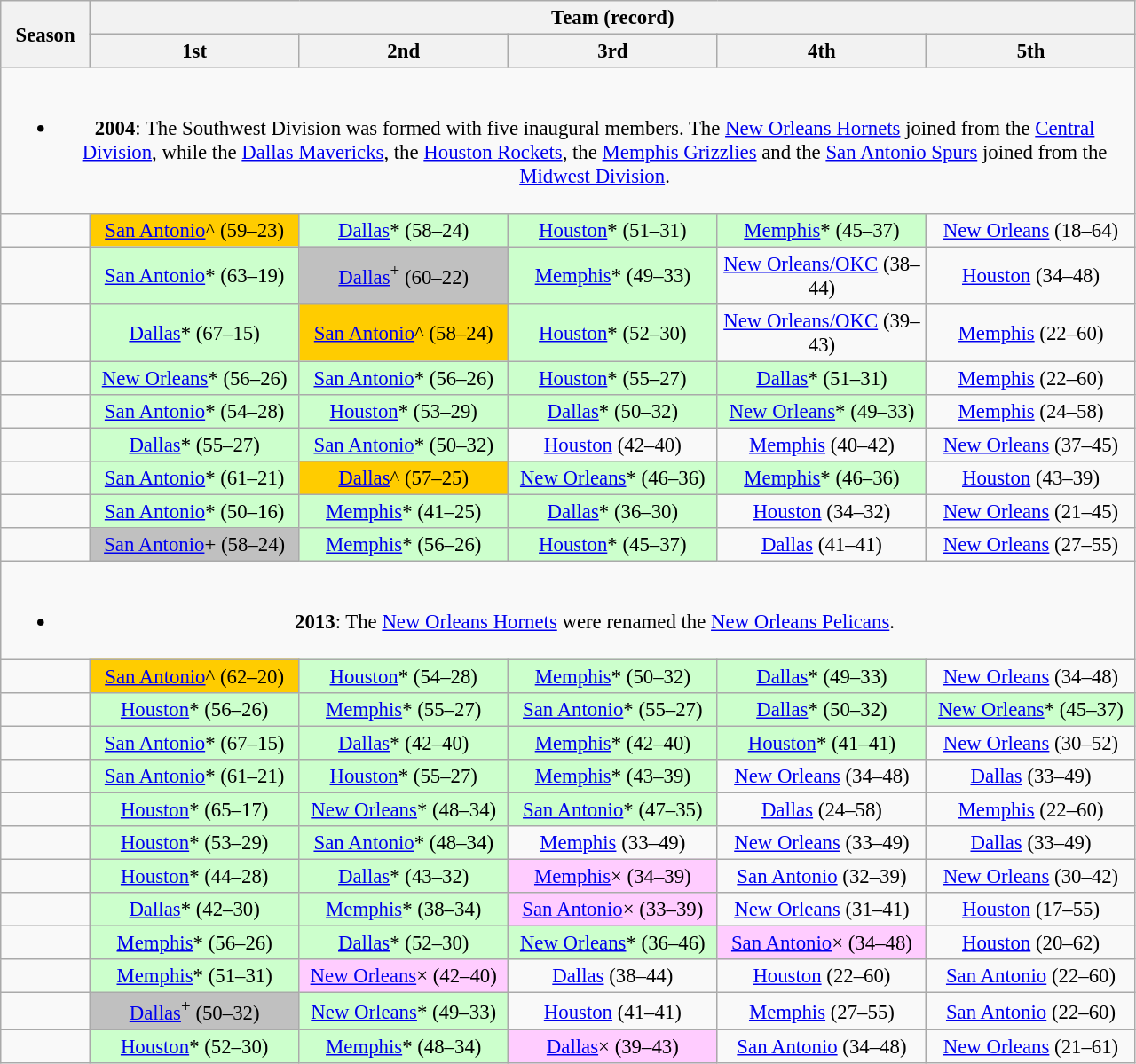<table class="wikitable" style="text-align:center; font-size:95%">
<tr>
<th rowspan="2" width=60px>Season</th>
<th colspan="5">Team (record)</th>
</tr>
<tr>
<th width=150px>1st</th>
<th width=150px>2nd</th>
<th width=150px>3rd</th>
<th width=150px>4th</th>
<th width=150px>5th</th>
</tr>
<tr>
<td colspan="6"><br><ul><li><strong>2004</strong>: The Southwest Division was formed with five inaugural members. The <a href='#'>New Orleans Hornets</a> joined from the <a href='#'>Central Division</a>, while the <a href='#'>Dallas Mavericks</a>, the <a href='#'>Houston Rockets</a>, the <a href='#'>Memphis Grizzlies</a> and the <a href='#'>San Antonio Spurs</a> joined from the <a href='#'>Midwest Division</a>.</li></ul></td>
</tr>
<tr>
<td></td>
<td bgcolor=#FFCC00><a href='#'>San Antonio</a>^ (59–23)</td>
<td bgcolor=#CCFFCC><a href='#'>Dallas</a>* (58–24)</td>
<td bgcolor=#CCFFCC><a href='#'>Houston</a>* (51–31)</td>
<td bgcolor=#CCFFCC><a href='#'>Memphis</a>* (45–37)</td>
<td><a href='#'>New Orleans</a> (18–64)</td>
</tr>
<tr>
<td></td>
<td bgcolor=#CCFFCC><a href='#'>San Antonio</a>* (63–19)</td>
<td bgcolor=#C0C0C0><a href='#'>Dallas</a><sup>+</sup> (60–22)</td>
<td bgcolor=#CCFFCC><a href='#'>Memphis</a>* (49–33)</td>
<td><a href='#'>New Orleans/OKC</a> (38–44)</td>
<td><a href='#'>Houston</a> (34–48)</td>
</tr>
<tr>
<td></td>
<td bgcolor=#CCFFCC><a href='#'>Dallas</a>* (67–15)</td>
<td bgcolor=#FFCC00><a href='#'>San Antonio</a>^ (58–24)</td>
<td bgcolor=#CCFFCC><a href='#'>Houston</a>* (52–30)</td>
<td><a href='#'>New Orleans/OKC</a> (39–43)</td>
<td><a href='#'>Memphis</a> (22–60)</td>
</tr>
<tr>
<td></td>
<td bgcolor=#CCFFCC><a href='#'>New Orleans</a>* (56–26)</td>
<td bgcolor=#CCFFCC><a href='#'>San Antonio</a>* (56–26)</td>
<td bgcolor=#CCFFCC><a href='#'>Houston</a>* (55–27)</td>
<td bgcolor=#CCFFCC><a href='#'>Dallas</a>* (51–31)</td>
<td><a href='#'>Memphis</a> (22–60)</td>
</tr>
<tr>
<td></td>
<td bgcolor=#CCFFCC><a href='#'>San Antonio</a>* (54–28)</td>
<td bgcolor=#CCFFCC><a href='#'>Houston</a>* (53–29)</td>
<td bgcolor=#CCFFCC><a href='#'>Dallas</a>* (50–32)</td>
<td bgcolor=#CCFFCC><a href='#'>New Orleans</a>* (49–33)</td>
<td><a href='#'>Memphis</a> (24–58)</td>
</tr>
<tr>
<td></td>
<td bgcolor=#CCFFCC><a href='#'>Dallas</a>* (55–27)</td>
<td bgcolor=#CCFFCC><a href='#'>San Antonio</a>* (50–32)</td>
<td><a href='#'>Houston</a> (42–40)</td>
<td><a href='#'>Memphis</a> (40–42)</td>
<td><a href='#'>New Orleans</a> (37–45)</td>
</tr>
<tr>
<td></td>
<td bgcolor=#CCFFCC><a href='#'>San Antonio</a>* (61–21)</td>
<td bgcolor=#FFCC00><a href='#'>Dallas</a>^ (57–25)</td>
<td bgcolor=#CCFFCC><a href='#'>New Orleans</a>* (46–36)</td>
<td bgcolor=#CCFFCC><a href='#'>Memphis</a>* (46–36)</td>
<td><a href='#'>Houston</a> (43–39)</td>
</tr>
<tr>
<td></td>
<td bgcolor=#CCFFCC><a href='#'>San Antonio</a>* (50–16)</td>
<td bgcolor=#CCFFCC><a href='#'>Memphis</a>* (41–25)</td>
<td bgcolor=#CCFFCC><a href='#'>Dallas</a>* (36–30)</td>
<td><a href='#'>Houston</a> (34–32)</td>
<td><a href='#'>New Orleans</a> (21–45)</td>
</tr>
<tr>
<td></td>
<td bgcolor=#C0C0C0><a href='#'>San Antonio</a>+ (58–24)</td>
<td bgcolor=#CCFFCC><a href='#'>Memphis</a>* (56–26)</td>
<td bgcolor=#CCFFCC><a href='#'>Houston</a>* (45–37)</td>
<td><a href='#'>Dallas</a> (41–41)</td>
<td><a href='#'>New Orleans</a> (27–55)</td>
</tr>
<tr>
<td colspan="8"><br><ul><li><strong>2013</strong>: The <a href='#'>New Orleans Hornets</a> were renamed the <a href='#'>New Orleans Pelicans</a>.</li></ul></td>
</tr>
<tr>
<td></td>
<td bgcolor=#FFCC00><a href='#'>San Antonio</a>^ (62–20)</td>
<td bgcolor=#CCFFCC><a href='#'>Houston</a>* (54–28)</td>
<td bgcolor=#CCFFCC><a href='#'>Memphis</a>* (50–32)</td>
<td bgcolor=#CCFFCC><a href='#'>Dallas</a>* (49–33)</td>
<td><a href='#'>New Orleans</a> (34–48)</td>
</tr>
<tr>
<td></td>
<td bgcolor=#CCFFCC><a href='#'>Houston</a>* (56–26)</td>
<td bgcolor=#CCFFCC><a href='#'>Memphis</a>* (55–27)</td>
<td bgcolor=#CCFFCC><a href='#'>San Antonio</a>* (55–27)</td>
<td bgcolor=#CCFFCC><a href='#'>Dallas</a>* (50–32)</td>
<td bgcolor=#CCFFCC><a href='#'>New Orleans</a>* (45–37)</td>
</tr>
<tr>
<td></td>
<td bgcolor=#CCFFCC><a href='#'>San Antonio</a>* (67–15)</td>
<td bgcolor=#CCFFCC><a href='#'>Dallas</a>* (42–40)</td>
<td bgcolor=#CCFFCC><a href='#'>Memphis</a>* (42–40)</td>
<td bgcolor=#CCFFCC><a href='#'>Houston</a>* (41–41)</td>
<td><a href='#'>New Orleans</a> (30–52)</td>
</tr>
<tr>
<td></td>
<td bgcolor=#CCFFCC><a href='#'>San Antonio</a>* (61–21)</td>
<td bgcolor=#CCFFCC><a href='#'>Houston</a>* (55–27)</td>
<td bgcolor=#CCFFCC><a href='#'>Memphis</a>* (43–39)</td>
<td><a href='#'>New Orleans</a> (34–48)</td>
<td><a href='#'>Dallas</a> (33–49)</td>
</tr>
<tr>
<td></td>
<td bgcolor=#CCFFCC><a href='#'>Houston</a>* (65–17)</td>
<td bgcolor=#CCFFCC><a href='#'>New Orleans</a>* (48–34)</td>
<td bgcolor=#CCFFCC><a href='#'>San Antonio</a>* (47–35)</td>
<td><a href='#'>Dallas</a> (24–58)</td>
<td><a href='#'>Memphis</a> (22–60)</td>
</tr>
<tr>
<td></td>
<td bgcolor=#CCFFCC><a href='#'>Houston</a>* (53–29)</td>
<td bgcolor=#CCFFCC><a href='#'>San Antonio</a>* (48–34)</td>
<td><a href='#'>Memphis</a> (33–49)</td>
<td><a href='#'>New Orleans</a> (33–49)</td>
<td><a href='#'>Dallas</a> (33–49)</td>
</tr>
<tr>
<td></td>
<td bgcolor=#CCFFCC><a href='#'>Houston</a>* (44–28)</td>
<td bgcolor=#CCFFCC><a href='#'>Dallas</a>* (43–32)</td>
<td bgcolor=#FFCCFF><a href='#'>Memphis</a>× (34–39)</td>
<td><a href='#'>San Antonio</a> (32–39)</td>
<td><a href='#'>New Orleans</a> (30–42)</td>
</tr>
<tr>
<td></td>
<td bgcolor=#CCFFCC><a href='#'>Dallas</a>* (42–30)</td>
<td bgcolor=#CCFFCC><a href='#'>Memphis</a>* (38–34)</td>
<td bgcolor=#FFCCFF><a href='#'>San Antonio</a>× (33–39)</td>
<td><a href='#'>New Orleans</a> (31–41)</td>
<td><a href='#'>Houston</a> (17–55)</td>
</tr>
<tr>
<td></td>
<td bgcolor=#CCFFCC><a href='#'>Memphis</a>* (56–26)</td>
<td bgcolor=#CCFFCC><a href='#'>Dallas</a>* (52–30)</td>
<td bgcolor=#CCFFCC><a href='#'>New Orleans</a>* (36–46)</td>
<td bgcolor=#FFCCFF><a href='#'>San Antonio</a>× (34–48)</td>
<td><a href='#'>Houston</a> (20–62)</td>
</tr>
<tr>
<td></td>
<td bgcolor=#CCFFCC><a href='#'>Memphis</a>* (51–31)</td>
<td bgcolor=#FFCCFF><a href='#'>New Orleans</a>× (42–40)</td>
<td><a href='#'>Dallas</a> (38–44)</td>
<td><a href='#'>Houston</a> (22–60)</td>
<td><a href='#'>San Antonio</a> (22–60)</td>
</tr>
<tr>
<td></td>
<td bgcolor=#C0C0C0><a href='#'>Dallas</a><sup>+</sup> (50–32)</td>
<td bgcolor=#CCFFCC><a href='#'>New Orleans</a>* (49–33)</td>
<td><a href='#'>Houston</a> (41–41)</td>
<td><a href='#'>Memphis</a> (27–55)</td>
<td><a href='#'>San Antonio</a> (22–60)</td>
</tr>
<tr>
<td></td>
<td bgcolor=#CCFFCC><a href='#'>Houston</a>* (52–30)</td>
<td bgcolor=#CCFFCC><a href='#'>Memphis</a>* (48–34)</td>
<td bgcolor=#FFCCFF><a href='#'>Dallas</a>× (39–43)</td>
<td><a href='#'>San Antonio</a> (34–48)</td>
<td><a href='#'>New Orleans</a> (21–61)</td>
</tr>
</table>
